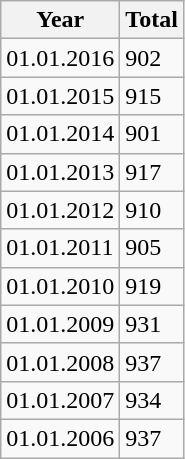<table class="wikitable">
<tr>
<th>Year</th>
<th>Total</th>
</tr>
<tr>
<td>01.01.2016</td>
<td>902</td>
</tr>
<tr>
<td>01.01.2015</td>
<td>915</td>
</tr>
<tr>
<td>01.01.2014</td>
<td>901</td>
</tr>
<tr>
<td>01.01.2013</td>
<td>917</td>
</tr>
<tr>
<td>01.01.2012</td>
<td>910</td>
</tr>
<tr>
<td>01.01.2011</td>
<td>905</td>
</tr>
<tr>
<td>01.01.2010</td>
<td>919</td>
</tr>
<tr>
<td>01.01.2009</td>
<td>931</td>
</tr>
<tr>
<td>01.01.2008</td>
<td>937</td>
</tr>
<tr>
<td>01.01.2007</td>
<td>934</td>
</tr>
<tr>
<td>01.01.2006</td>
<td>937</td>
</tr>
</table>
